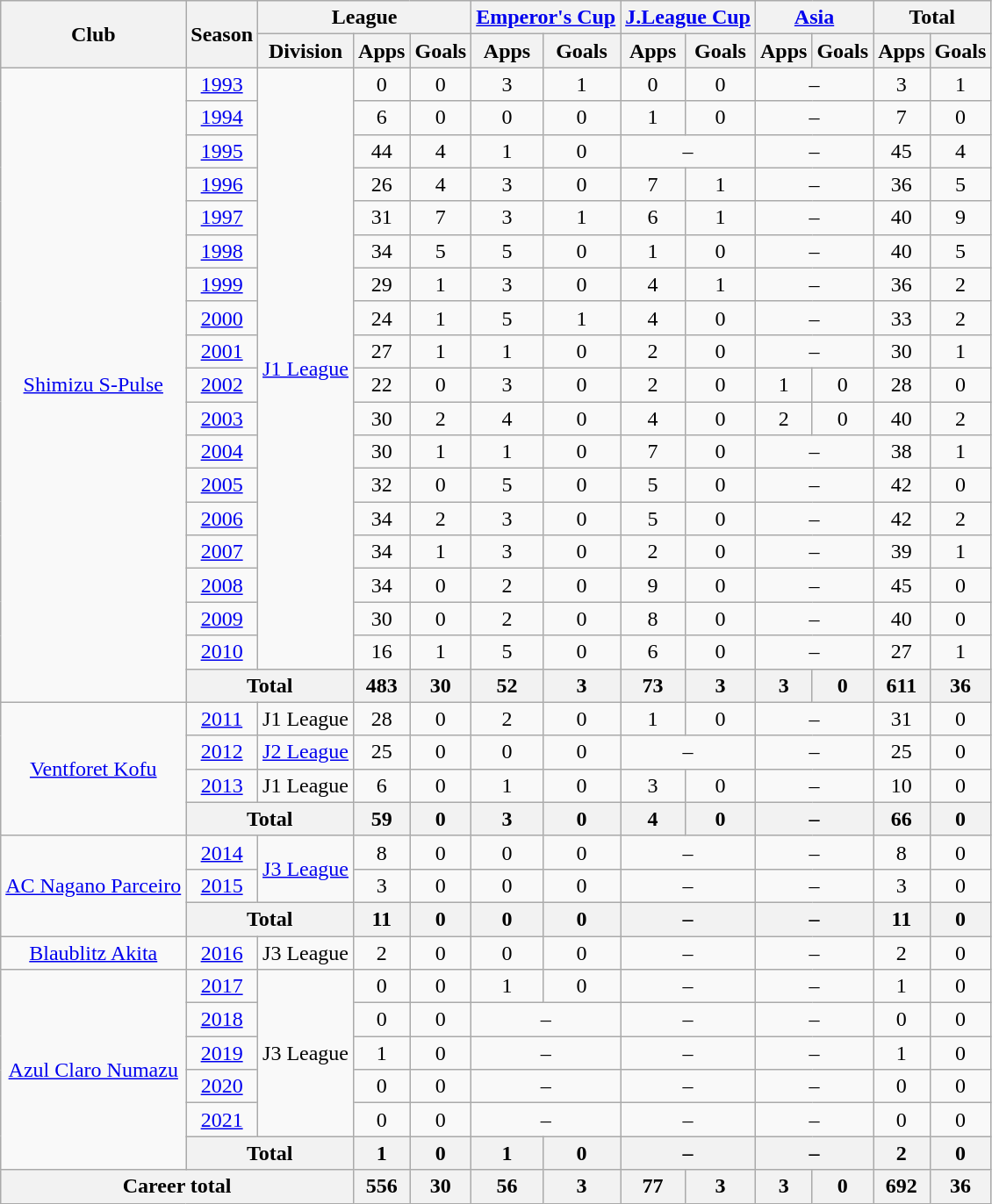<table class="wikitable" style="text-align:center">
<tr>
<th rowspan="2">Club</th>
<th rowspan="2">Season</th>
<th colspan="3">League</th>
<th colspan="2"><a href='#'>Emperor's Cup</a></th>
<th colspan="2"><a href='#'>J.League Cup</a></th>
<th colspan="2"><a href='#'>Asia</a></th>
<th colspan="2">Total</th>
</tr>
<tr>
<th>Division</th>
<th>Apps</th>
<th>Goals</th>
<th>Apps</th>
<th>Goals</th>
<th>Apps</th>
<th>Goals</th>
<th>Apps</th>
<th>Goals</th>
<th>Apps</th>
<th>Goals</th>
</tr>
<tr>
<td rowspan="19"><a href='#'>Shimizu S-Pulse</a></td>
<td><a href='#'>1993</a></td>
<td rowspan="18"><a href='#'>J1 League</a></td>
<td>0</td>
<td>0</td>
<td>3</td>
<td>1</td>
<td>0</td>
<td>0</td>
<td colspan="2">–</td>
<td>3</td>
<td>1</td>
</tr>
<tr>
<td><a href='#'>1994</a></td>
<td>6</td>
<td>0</td>
<td>0</td>
<td>0</td>
<td>1</td>
<td>0</td>
<td colspan="2">–</td>
<td>7</td>
<td>0</td>
</tr>
<tr>
<td><a href='#'>1995</a></td>
<td>44</td>
<td>4</td>
<td>1</td>
<td>0</td>
<td colspan="2">–</td>
<td colspan="2">–</td>
<td>45</td>
<td>4</td>
</tr>
<tr>
<td><a href='#'>1996</a></td>
<td>26</td>
<td>4</td>
<td>3</td>
<td>0</td>
<td>7</td>
<td>1</td>
<td colspan="2">–</td>
<td>36</td>
<td>5</td>
</tr>
<tr>
<td><a href='#'>1997</a></td>
<td>31</td>
<td>7</td>
<td>3</td>
<td>1</td>
<td>6</td>
<td>1</td>
<td colspan="2">–</td>
<td>40</td>
<td>9</td>
</tr>
<tr>
<td><a href='#'>1998</a></td>
<td>34</td>
<td>5</td>
<td>5</td>
<td>0</td>
<td>1</td>
<td>0</td>
<td colspan="2">–</td>
<td>40</td>
<td>5</td>
</tr>
<tr>
<td><a href='#'>1999</a></td>
<td>29</td>
<td>1</td>
<td>3</td>
<td>0</td>
<td>4</td>
<td>1</td>
<td colspan="2">–</td>
<td>36</td>
<td>2</td>
</tr>
<tr>
<td><a href='#'>2000</a></td>
<td>24</td>
<td>1</td>
<td>5</td>
<td>1</td>
<td>4</td>
<td>0</td>
<td colspan="2">–</td>
<td>33</td>
<td>2</td>
</tr>
<tr>
<td><a href='#'>2001</a></td>
<td>27</td>
<td>1</td>
<td>1</td>
<td>0</td>
<td>2</td>
<td>0</td>
<td colspan="2">–</td>
<td>30</td>
<td>1</td>
</tr>
<tr>
<td><a href='#'>2002</a></td>
<td>22</td>
<td>0</td>
<td>3</td>
<td>0</td>
<td>2</td>
<td>0</td>
<td>1</td>
<td>0</td>
<td>28</td>
<td>0</td>
</tr>
<tr>
<td><a href='#'>2003</a></td>
<td>30</td>
<td>2</td>
<td>4</td>
<td>0</td>
<td>4</td>
<td>0</td>
<td>2</td>
<td>0</td>
<td>40</td>
<td>2</td>
</tr>
<tr>
<td><a href='#'>2004</a></td>
<td>30</td>
<td>1</td>
<td>1</td>
<td>0</td>
<td>7</td>
<td>0</td>
<td colspan="2">–</td>
<td>38</td>
<td>1</td>
</tr>
<tr>
<td><a href='#'>2005</a></td>
<td>32</td>
<td>0</td>
<td>5</td>
<td>0</td>
<td>5</td>
<td>0</td>
<td colspan="2">–</td>
<td>42</td>
<td>0</td>
</tr>
<tr>
<td><a href='#'>2006</a></td>
<td>34</td>
<td>2</td>
<td>3</td>
<td>0</td>
<td>5</td>
<td>0</td>
<td colspan="2">–</td>
<td>42</td>
<td>2</td>
</tr>
<tr>
<td><a href='#'>2007</a></td>
<td>34</td>
<td>1</td>
<td>3</td>
<td>0</td>
<td>2</td>
<td>0</td>
<td colspan="2">–</td>
<td>39</td>
<td>1</td>
</tr>
<tr>
<td><a href='#'>2008</a></td>
<td>34</td>
<td>0</td>
<td>2</td>
<td>0</td>
<td>9</td>
<td>0</td>
<td colspan="2">–</td>
<td>45</td>
<td>0</td>
</tr>
<tr>
<td><a href='#'>2009</a></td>
<td>30</td>
<td>0</td>
<td>2</td>
<td>0</td>
<td>8</td>
<td>0</td>
<td colspan="2">–</td>
<td>40</td>
<td>0</td>
</tr>
<tr>
<td><a href='#'>2010</a></td>
<td>16</td>
<td>1</td>
<td>5</td>
<td>0</td>
<td>6</td>
<td>0</td>
<td colspan="2">–</td>
<td>27</td>
<td>1</td>
</tr>
<tr>
<th colspan="2">Total</th>
<th>483</th>
<th>30</th>
<th>52</th>
<th>3</th>
<th>73</th>
<th>3</th>
<th>3</th>
<th>0</th>
<th>611</th>
<th>36</th>
</tr>
<tr>
<td rowspan="4"><a href='#'>Ventforet Kofu</a></td>
<td><a href='#'>2011</a></td>
<td>J1 League</td>
<td>28</td>
<td>0</td>
<td>2</td>
<td>0</td>
<td>1</td>
<td>0</td>
<td colspan="2">–</td>
<td>31</td>
<td>0</td>
</tr>
<tr>
<td><a href='#'>2012</a></td>
<td><a href='#'>J2 League</a></td>
<td>25</td>
<td>0</td>
<td>0</td>
<td>0</td>
<td colspan="2">–</td>
<td colspan="2">–</td>
<td>25</td>
<td>0</td>
</tr>
<tr>
<td><a href='#'>2013</a></td>
<td>J1 League</td>
<td>6</td>
<td>0</td>
<td>1</td>
<td>0</td>
<td>3</td>
<td>0</td>
<td colspan="2">–</td>
<td>10</td>
<td>0</td>
</tr>
<tr>
<th colspan="2">Total</th>
<th>59</th>
<th>0</th>
<th>3</th>
<th>0</th>
<th>4</th>
<th>0</th>
<th colspan="2">–</th>
<th>66</th>
<th>0</th>
</tr>
<tr>
<td rowspan="3"><a href='#'>AC Nagano Parceiro</a></td>
<td><a href='#'>2014</a></td>
<td rowspan="2"><a href='#'>J3 League</a></td>
<td>8</td>
<td>0</td>
<td>0</td>
<td>0</td>
<td colspan="2">–</td>
<td colspan="2">–</td>
<td>8</td>
<td>0</td>
</tr>
<tr>
<td><a href='#'>2015</a></td>
<td>3</td>
<td>0</td>
<td>0</td>
<td>0</td>
<td colspan="2">–</td>
<td colspan="2">–</td>
<td>3</td>
<td>0</td>
</tr>
<tr>
<th colspan="2">Total</th>
<th>11</th>
<th>0</th>
<th>0</th>
<th>0</th>
<th colspan="2">–</th>
<th colspan="2">–</th>
<th>11</th>
<th>0</th>
</tr>
<tr>
<td><a href='#'>Blaublitz Akita</a></td>
<td><a href='#'>2016</a></td>
<td>J3 League</td>
<td>2</td>
<td>0</td>
<td>0</td>
<td>0</td>
<td colspan="2">–</td>
<td colspan="2">–</td>
<td>2</td>
<td>0</td>
</tr>
<tr>
<td rowspan="6"><a href='#'>Azul Claro Numazu</a></td>
<td><a href='#'>2017</a></td>
<td rowspan="5">J3 League</td>
<td>0</td>
<td>0</td>
<td>1</td>
<td>0</td>
<td colspan="2">–</td>
<td colspan="2">–</td>
<td>1</td>
<td>0</td>
</tr>
<tr>
<td><a href='#'>2018</a></td>
<td>0</td>
<td>0</td>
<td colspan="2">–</td>
<td colspan="2">–</td>
<td colspan="2">–</td>
<td>0</td>
<td>0</td>
</tr>
<tr>
<td><a href='#'>2019</a></td>
<td>1</td>
<td>0</td>
<td colspan="2">–</td>
<td colspan="2">–</td>
<td colspan="2">–</td>
<td>1</td>
<td>0</td>
</tr>
<tr>
<td><a href='#'>2020</a></td>
<td>0</td>
<td>0</td>
<td colspan="2">–</td>
<td colspan="2">–</td>
<td colspan="2">–</td>
<td>0</td>
<td>0</td>
</tr>
<tr>
<td><a href='#'>2021</a></td>
<td>0</td>
<td>0</td>
<td colspan="2">–</td>
<td colspan="2">–</td>
<td colspan="2">–</td>
<td>0</td>
<td>0</td>
</tr>
<tr>
<th colspan="2">Total</th>
<th>1</th>
<th>0</th>
<th>1</th>
<th>0</th>
<th colspan="2">–</th>
<th colspan="2">–</th>
<th>2</th>
<th>0</th>
</tr>
<tr>
<th colspan="3">Career total</th>
<th>556</th>
<th>30</th>
<th>56</th>
<th>3</th>
<th>77</th>
<th>3</th>
<th>3</th>
<th>0</th>
<th>692</th>
<th>36</th>
</tr>
</table>
